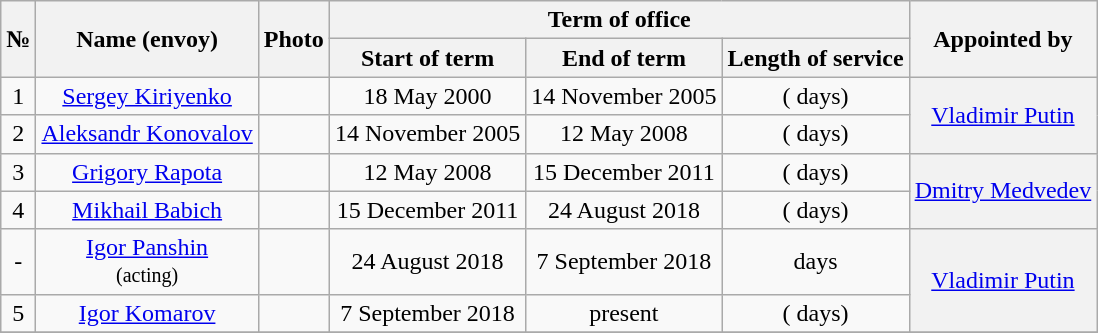<table class="wikitable" style="text-align:center">
<tr>
<th rowspan="2">№</th>
<th rowspan="2">Name (envoy)</th>
<th rowspan="2">Photo</th>
<th colspan="3">Term of office</th>
<th rowspan="2">Appointed by</th>
</tr>
<tr>
<th>Start of term</th>
<th>End of term</th>
<th>Length of service</th>
</tr>
<tr>
<td>1</td>
<td><a href='#'>Sergey Kiriyenko</a></td>
<td></td>
<td>18 May 2000</td>
<td>14 November 2005</td>
<td> ( days)</td>
<th style="font-weight:normal" rowspan=2><a href='#'>Vladimir Putin</a></th>
</tr>
<tr>
<td>2</td>
<td><a href='#'>Aleksandr Konovalov</a></td>
<td></td>
<td>14 November 2005</td>
<td>12 May 2008</td>
<td> ( days)</td>
</tr>
<tr>
<td>3</td>
<td><a href='#'>Grigory Rapota</a></td>
<td></td>
<td>12 May 2008</td>
<td>15 December 2011</td>
<td> ( days)</td>
<th style="font-weight:normal" rowspan=2><a href='#'>Dmitry Medvedev</a></th>
</tr>
<tr>
<td>4</td>
<td><a href='#'>Mikhail Babich</a></td>
<td></td>
<td>15 December 2011</td>
<td>24 August 2018</td>
<td> ( days)</td>
</tr>
<tr>
<td>-</td>
<td><a href='#'>Igor Panshin</a><br><small>(acting)</small></td>
<td></td>
<td>24 August 2018</td>
<td>7 September 2018</td>
<td> days</td>
<th style="font-weight:normal" rowspan=2><a href='#'>Vladimir Putin</a></th>
</tr>
<tr>
<td>5</td>
<td><a href='#'>Igor Komarov</a></td>
<td></td>
<td>7 September 2018</td>
<td>present</td>
<td> ( days)</td>
</tr>
<tr>
</tr>
</table>
